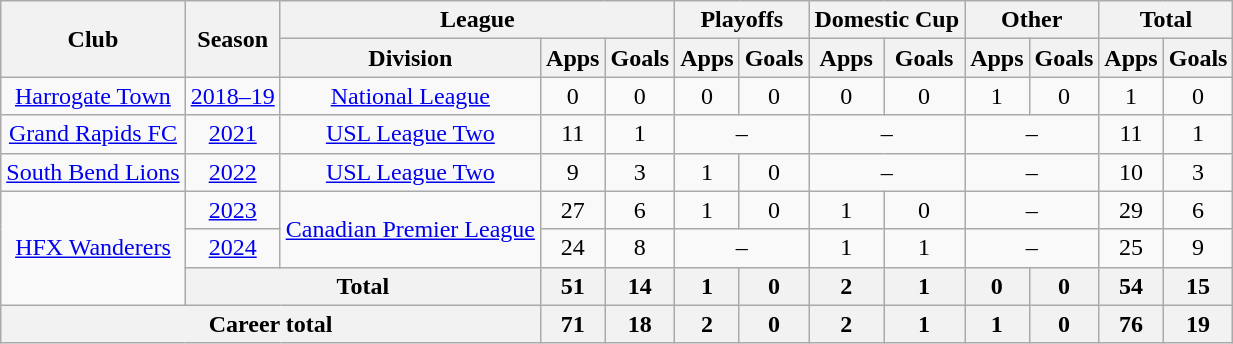<table class="wikitable" style="text-align: center">
<tr>
<th rowspan="2">Club</th>
<th rowspan="2">Season</th>
<th colspan="3">League</th>
<th colspan="2">Playoffs</th>
<th colspan="2">Domestic Cup</th>
<th colspan="2">Other</th>
<th colspan="2">Total</th>
</tr>
<tr>
<th>Division</th>
<th>Apps</th>
<th>Goals</th>
<th>Apps</th>
<th>Goals</th>
<th>Apps</th>
<th>Goals</th>
<th>Apps</th>
<th>Goals</th>
<th>Apps</th>
<th>Goals</th>
</tr>
<tr>
<td><a href='#'>Harrogate Town</a></td>
<td><a href='#'>2018–19</a></td>
<td><a href='#'>National League</a></td>
<td>0</td>
<td>0</td>
<td>0</td>
<td>0</td>
<td>0</td>
<td>0</td>
<td>1</td>
<td>0</td>
<td>1</td>
<td>0</td>
</tr>
<tr>
<td><a href='#'>Grand Rapids FC</a></td>
<td><a href='#'>2021</a></td>
<td><a href='#'>USL League Two</a></td>
<td>11</td>
<td>1</td>
<td colspan="2">–</td>
<td colspan="2">–</td>
<td colspan="2">–</td>
<td>11</td>
<td>1</td>
</tr>
<tr>
<td><a href='#'>South Bend Lions</a></td>
<td><a href='#'>2022</a></td>
<td><a href='#'>USL League Two</a></td>
<td>9</td>
<td>3</td>
<td>1</td>
<td>0</td>
<td colspan="2">–</td>
<td colspan="2">–</td>
<td>10</td>
<td>3</td>
</tr>
<tr>
<td rowspan=3><a href='#'>HFX Wanderers</a></td>
<td><a href='#'>2023</a></td>
<td rowspan=2><a href='#'>Canadian Premier League</a></td>
<td>27</td>
<td>6</td>
<td>1</td>
<td>0</td>
<td>1</td>
<td>0</td>
<td colspan="2">–</td>
<td>29</td>
<td>6</td>
</tr>
<tr>
<td><a href='#'>2024</a></td>
<td>24</td>
<td>8</td>
<td colspan="2">–</td>
<td>1</td>
<td>1</td>
<td colspan="2">–</td>
<td>25</td>
<td>9</td>
</tr>
<tr>
<th colspan="2">Total</th>
<th>51</th>
<th>14</th>
<th>1</th>
<th>0</th>
<th>2</th>
<th>1</th>
<th>0</th>
<th>0</th>
<th>54</th>
<th>15</th>
</tr>
<tr>
<th colspan="3"><strong>Career total</strong></th>
<th>71</th>
<th>18</th>
<th>2</th>
<th>0</th>
<th>2</th>
<th>1</th>
<th>1</th>
<th>0</th>
<th>76</th>
<th>19</th>
</tr>
</table>
